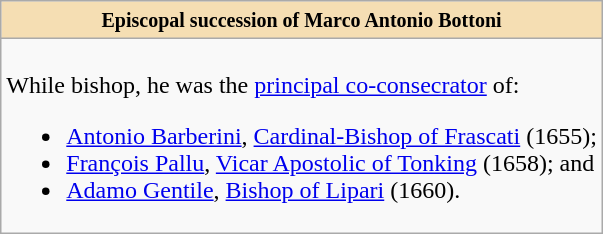<table role="presentation" class="wikitable mw-collapsible mw-collapsed"|>
<tr>
<th style="background:#F5DEB3"><small>Episcopal succession of Marco Antonio Bottoni</small></th>
</tr>
<tr>
<td><br>While bishop, he was the <a href='#'>principal co-consecrator</a> of:<ul><li><a href='#'>Antonio Barberini</a>, <a href='#'>Cardinal-Bishop of Frascati</a> (1655);</li><li><a href='#'>François Pallu</a>, <a href='#'>Vicar Apostolic of Tonking</a> (1658); and</li><li><a href='#'>Adamo Gentile</a>, <a href='#'>Bishop of Lipari</a> (1660).</li></ul></td>
</tr>
</table>
